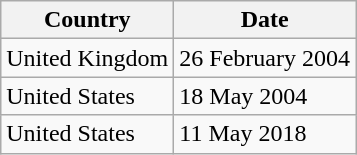<table class="wikitable">
<tr>
<th>Country</th>
<th>Date</th>
</tr>
<tr>
<td>United Kingdom</td>
<td>26 February 2004</td>
</tr>
<tr>
<td>United States</td>
<td>18 May 2004</td>
</tr>
<tr>
<td>United States</td>
<td>11 May 2018</td>
</tr>
</table>
